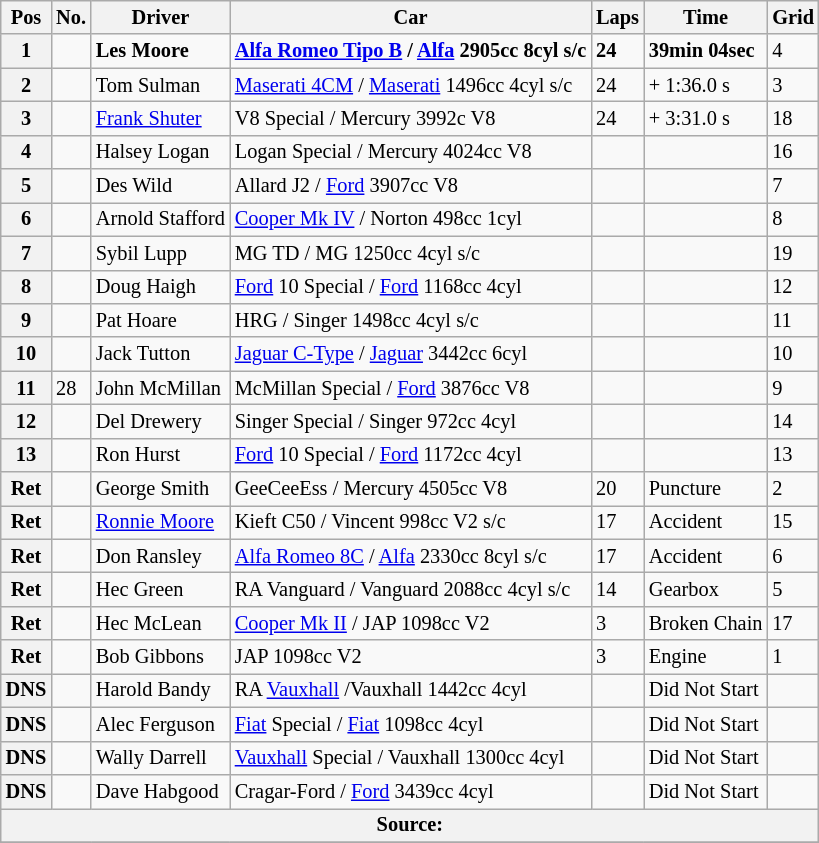<table class="wikitable" style="font-size: 85%;">
<tr>
<th>Pos</th>
<th>No.</th>
<th>Driver</th>
<th>Car</th>
<th>Laps</th>
<th>Time</th>
<th>Grid</th>
</tr>
<tr>
<th><strong>1</strong></th>
<td></td>
<td><strong> Les Moore</strong></td>
<td><strong><a href='#'>Alfa Romeo Tipo B</a> / <a href='#'>Alfa</a> 2905cc 8cyl s/c</strong></td>
<td><strong>24</strong></td>
<td><strong>39min 04sec</strong></td>
<td>4</td>
</tr>
<tr>
<th>2</th>
<td></td>
<td> Tom Sulman</td>
<td><a href='#'>Maserati 4CM</a> / <a href='#'>Maserati</a> 1496cc 4cyl s/c</td>
<td>24</td>
<td>+ 1:36.0 s</td>
<td>3</td>
</tr>
<tr>
<th>3</th>
<td></td>
<td> <a href='#'>Frank Shuter</a></td>
<td>V8 Special / Mercury 3992c V8</td>
<td>24</td>
<td>+ 3:31.0 s</td>
<td>18</td>
</tr>
<tr>
<th>4</th>
<td></td>
<td> Halsey Logan</td>
<td>Logan Special / Mercury 4024cc V8</td>
<td></td>
<td></td>
<td>16</td>
</tr>
<tr>
<th>5</th>
<td></td>
<td> Des Wild</td>
<td>Allard J2 / <a href='#'>Ford</a> 3907cc V8</td>
<td></td>
<td></td>
<td>7</td>
</tr>
<tr>
<th>6</th>
<td></td>
<td> Arnold Stafford</td>
<td><a href='#'>Cooper Mk IV</a> / Norton 498cc 1cyl</td>
<td></td>
<td></td>
<td>8</td>
</tr>
<tr>
<th>7</th>
<td></td>
<td> Sybil Lupp</td>
<td>MG TD / MG 1250cc 4cyl s/c</td>
<td></td>
<td></td>
<td>19</td>
</tr>
<tr>
<th>8</th>
<td></td>
<td> Doug Haigh</td>
<td><a href='#'>Ford</a> 10 Special / <a href='#'>Ford</a> 1168cc 4cyl</td>
<td></td>
<td></td>
<td>12</td>
</tr>
<tr>
<th>9</th>
<td></td>
<td> Pat Hoare</td>
<td>HRG / Singer 1498cc 4cyl s/c</td>
<td></td>
<td></td>
<td>11</td>
</tr>
<tr>
<th>10</th>
<td></td>
<td> Jack Tutton</td>
<td><a href='#'>Jaguar C-Type</a> / <a href='#'>Jaguar</a> 3442cc 6cyl</td>
<td></td>
<td></td>
<td>10</td>
</tr>
<tr>
<th>11</th>
<td>28</td>
<td> John McMillan</td>
<td>McMillan Special / <a href='#'>Ford</a> 3876cc V8</td>
<td></td>
<td></td>
<td>9</td>
</tr>
<tr>
<th>12</th>
<td></td>
<td> Del Drewery</td>
<td>Singer Special / Singer 972cc 4cyl</td>
<td></td>
<td></td>
<td>14</td>
</tr>
<tr>
<th>13</th>
<td></td>
<td> Ron Hurst</td>
<td><a href='#'>Ford</a> 10 Special / <a href='#'>Ford</a> 1172cc 4cyl</td>
<td></td>
<td></td>
<td>13</td>
</tr>
<tr>
<th>Ret</th>
<td></td>
<td> George Smith</td>
<td>GeeCeeEss / Mercury 4505cc V8</td>
<td>20</td>
<td>Puncture</td>
<td>2</td>
</tr>
<tr>
<th>Ret</th>
<td></td>
<td> <a href='#'>Ronnie Moore</a></td>
<td>Kieft C50 / Vincent 998cc V2 s/c</td>
<td>17</td>
<td>Accident</td>
<td>15</td>
</tr>
<tr>
<th>Ret</th>
<td></td>
<td> Don Ransley</td>
<td><a href='#'>Alfa Romeo 8C</a> / <a href='#'>Alfa</a> 2330cc 8cyl s/c</td>
<td>17</td>
<td>Accident</td>
<td>6</td>
</tr>
<tr>
<th>Ret</th>
<td></td>
<td> Hec Green</td>
<td>RA Vanguard / Vanguard 2088cc 4cyl s/c</td>
<td>14</td>
<td>Gearbox</td>
<td>5</td>
</tr>
<tr>
<th>Ret</th>
<td></td>
<td> Hec McLean</td>
<td><a href='#'>Cooper Mk II</a> / JAP 1098cc V2</td>
<td>3</td>
<td>Broken Chain</td>
<td>17</td>
</tr>
<tr>
<th>Ret</th>
<td></td>
<td> Bob Gibbons</td>
<td>JAP 1098cc V2</td>
<td>3</td>
<td>Engine</td>
<td>1</td>
</tr>
<tr>
<th>DNS</th>
<td></td>
<td> Harold Bandy</td>
<td>RA <a href='#'>Vauxhall</a> /Vauxhall 1442cc 4cyl</td>
<td></td>
<td>Did Not Start</td>
<td></td>
</tr>
<tr>
<th>DNS</th>
<td></td>
<td> Alec Ferguson</td>
<td><a href='#'>Fiat</a> Special / <a href='#'>Fiat</a> 1098cc 4cyl</td>
<td></td>
<td>Did Not Start</td>
<td></td>
</tr>
<tr>
<th>DNS</th>
<td></td>
<td> Wally Darrell</td>
<td><a href='#'>Vauxhall</a> Special / Vauxhall 1300cc 4cyl</td>
<td></td>
<td>Did Not Start</td>
<td></td>
</tr>
<tr>
<th>DNS</th>
<td></td>
<td> Dave Habgood</td>
<td>Cragar-Ford / <a href='#'>Ford</a> 3439cc 4cyl</td>
<td></td>
<td>Did Not Start</td>
<td></td>
</tr>
<tr>
<th colspan=7>Source:</th>
</tr>
<tr>
</tr>
</table>
